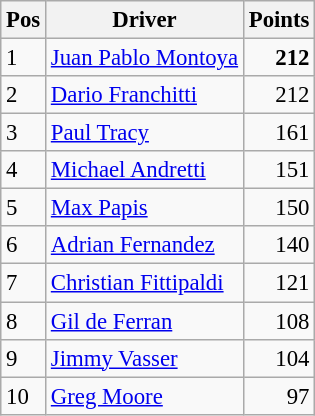<table class="wikitable" style="font-size: 95%;">
<tr>
<th>Pos</th>
<th>Driver</th>
<th>Points</th>
</tr>
<tr>
<td>1</td>
<td> <a href='#'>Juan Pablo Montoya</a></td>
<td align="right"><strong>212</strong></td>
</tr>
<tr>
<td>2</td>
<td> <a href='#'>Dario Franchitti</a></td>
<td align="right">212</td>
</tr>
<tr>
<td>3</td>
<td> <a href='#'>Paul Tracy</a></td>
<td align="right">161</td>
</tr>
<tr>
<td>4</td>
<td> <a href='#'>Michael Andretti</a></td>
<td align="right">151</td>
</tr>
<tr>
<td>5</td>
<td> <a href='#'>Max Papis</a></td>
<td align="right">150</td>
</tr>
<tr>
<td>6</td>
<td> <a href='#'>Adrian Fernandez</a></td>
<td align="right">140</td>
</tr>
<tr>
<td>7</td>
<td> <a href='#'>Christian Fittipaldi</a></td>
<td align="right">121</td>
</tr>
<tr>
<td>8</td>
<td> <a href='#'>Gil de Ferran</a></td>
<td align="right">108</td>
</tr>
<tr>
<td>9</td>
<td> <a href='#'>Jimmy Vasser</a></td>
<td align="right">104</td>
</tr>
<tr>
<td>10</td>
<td> <a href='#'>Greg Moore</a></td>
<td align="right">97</td>
</tr>
</table>
